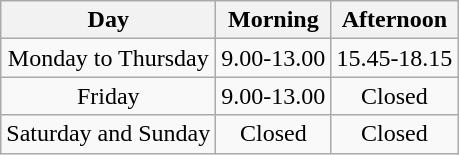<table class="wikitable" style="text-align:center">
<tr>
<th>Day</th>
<th>Morning</th>
<th>Afternoon</th>
</tr>
<tr>
<td>Monday to Thursday</td>
<td>9.00-13.00</td>
<td>15.45-18.15</td>
</tr>
<tr>
<td>Friday</td>
<td>9.00-13.00</td>
<td>Closed</td>
</tr>
<tr>
<td>Saturday and Sunday</td>
<td>Closed</td>
<td>Closed</td>
</tr>
</table>
